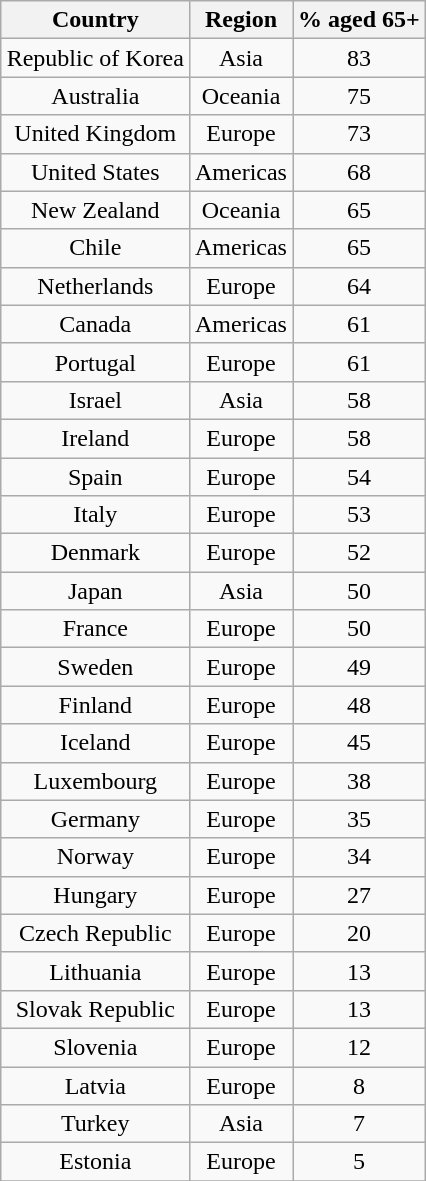<table class="wikitable" style = "float: right; margin-left:15px; text-align:center">
<tr>
<th>Country</th>
<th>Region</th>
<th>% aged 65+</th>
</tr>
<tr>
<td>Republic of Korea</td>
<td>Asia</td>
<td>83</td>
</tr>
<tr>
<td>Australia</td>
<td>Oceania</td>
<td>75</td>
</tr>
<tr>
<td>United Kingdom</td>
<td>Europe</td>
<td>73</td>
</tr>
<tr>
<td>United States</td>
<td>Americas</td>
<td>68</td>
</tr>
<tr>
<td>New Zealand</td>
<td>Oceania</td>
<td>65</td>
</tr>
<tr>
<td>Chile</td>
<td>Americas</td>
<td>65</td>
</tr>
<tr>
<td>Netherlands</td>
<td>Europe</td>
<td>64</td>
</tr>
<tr>
<td>Canada</td>
<td>Americas</td>
<td>61</td>
</tr>
<tr>
<td>Portugal</td>
<td>Europe</td>
<td>61</td>
</tr>
<tr>
<td>Israel</td>
<td>Asia</td>
<td>58</td>
</tr>
<tr>
<td>Ireland</td>
<td>Europe</td>
<td>58</td>
</tr>
<tr>
<td>Spain</td>
<td>Europe</td>
<td>54</td>
</tr>
<tr>
<td>Italy</td>
<td>Europe</td>
<td>53</td>
</tr>
<tr>
<td>Denmark</td>
<td>Europe</td>
<td>52</td>
</tr>
<tr>
<td>Japan</td>
<td>Asia</td>
<td>50</td>
</tr>
<tr>
<td>France</td>
<td>Europe</td>
<td>50</td>
</tr>
<tr>
<td>Sweden</td>
<td>Europe</td>
<td>49</td>
</tr>
<tr>
<td>Finland</td>
<td>Europe</td>
<td>48</td>
</tr>
<tr>
<td>Iceland</td>
<td>Europe</td>
<td>45</td>
</tr>
<tr>
<td>Luxembourg</td>
<td>Europe</td>
<td>38</td>
</tr>
<tr>
<td>Germany</td>
<td>Europe</td>
<td>35</td>
</tr>
<tr>
<td>Norway</td>
<td>Europe</td>
<td>34</td>
</tr>
<tr>
<td>Hungary</td>
<td>Europe</td>
<td>27</td>
</tr>
<tr>
<td>Czech Republic</td>
<td>Europe</td>
<td>20</td>
</tr>
<tr>
<td>Lithuania</td>
<td>Europe</td>
<td>13</td>
</tr>
<tr>
<td>Slovak Republic</td>
<td>Europe</td>
<td>13</td>
</tr>
<tr>
<td>Slovenia</td>
<td>Europe</td>
<td>12</td>
</tr>
<tr>
<td>Latvia</td>
<td>Europe</td>
<td>8</td>
</tr>
<tr>
<td>Turkey</td>
<td>Asia</td>
<td>7</td>
</tr>
<tr>
<td>Estonia</td>
<td>Europe</td>
<td>5</td>
</tr>
<tr>
</tr>
</table>
